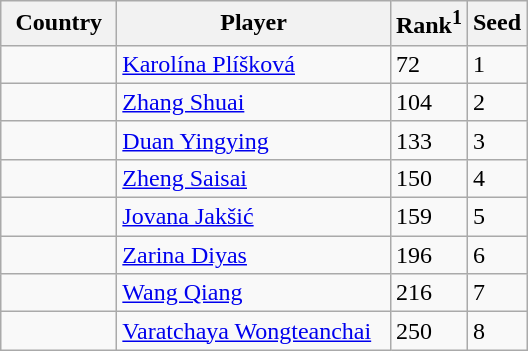<table class="sortable wikitable">
<tr>
<th width="70">Country</th>
<th width="175">Player</th>
<th>Rank<sup>1</sup></th>
<th>Seed</th>
</tr>
<tr>
<td></td>
<td><a href='#'>Karolína Plíšková</a></td>
<td>72</td>
<td>1</td>
</tr>
<tr>
<td></td>
<td><a href='#'>Zhang Shuai</a></td>
<td>104</td>
<td>2</td>
</tr>
<tr>
<td></td>
<td><a href='#'>Duan Yingying</a></td>
<td>133</td>
<td>3</td>
</tr>
<tr>
<td></td>
<td><a href='#'>Zheng Saisai</a></td>
<td>150</td>
<td>4</td>
</tr>
<tr>
<td></td>
<td><a href='#'>Jovana Jakšić</a></td>
<td>159</td>
<td>5</td>
</tr>
<tr>
<td></td>
<td><a href='#'>Zarina Diyas</a></td>
<td>196</td>
<td>6</td>
</tr>
<tr>
<td></td>
<td><a href='#'>Wang Qiang</a></td>
<td>216</td>
<td>7</td>
</tr>
<tr>
<td></td>
<td><a href='#'>Varatchaya Wongteanchai</a></td>
<td>250</td>
<td>8</td>
</tr>
</table>
